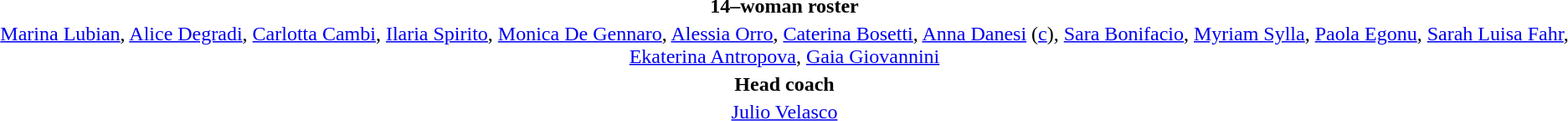<table style="text-align:center; margin-top:2em; margin-left:auto; margin-right:auto">
<tr>
<td><strong>14–woman roster</strong></td>
</tr>
<tr>
<td><a href='#'>Marina Lubian</a>, <a href='#'>Alice Degradi</a>, <a href='#'>Carlotta Cambi</a>, <a href='#'>Ilaria Spirito</a>, <a href='#'>Monica De Gennaro</a>, <a href='#'>Alessia Orro</a>, <a href='#'>Caterina Bosetti</a>, <a href='#'>Anna Danesi</a> (<a href='#'>c</a>), <a href='#'>Sara Bonifacio</a>, <a href='#'>Myriam Sylla</a>, <a href='#'>Paola Egonu</a>, <a href='#'>Sarah Luisa Fahr</a>, <a href='#'>Ekaterina Antropova</a>, <a href='#'>Gaia Giovannini</a></td>
</tr>
<tr>
<td><strong>Head coach</strong></td>
</tr>
<tr>
<td>  <a href='#'>Julio Velasco</a></td>
</tr>
</table>
